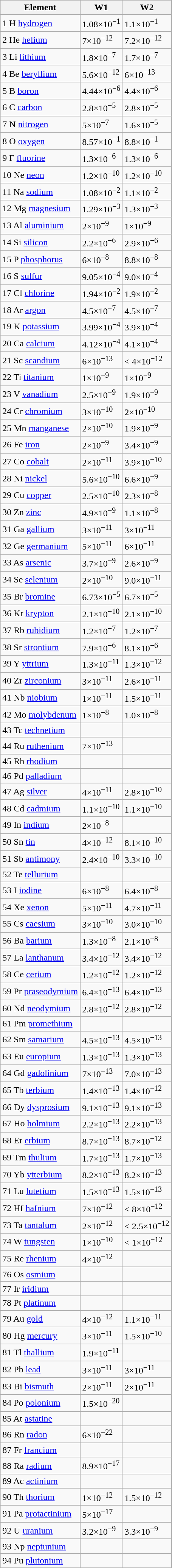<table class="wikitable sortable" style="white-space:nowrap">
<tr>
<th>Element</th>
<th data-sort-type="number">W1</th>
<th data-sort-type="number">W2</th>
</tr>
<tr>
<td> 1 H <a href='#'>hydrogen</a></td>
<td>1.08×10<sup>−1</sup></td>
<td>1.1×10<sup>−1</sup></td>
</tr>
<tr>
<td> 2 He <a href='#'>helium</a></td>
<td>7×10<sup>−12</sup></td>
<td>7.2×10<sup>−12</sup></td>
</tr>
<tr>
<td> 3 Li <a href='#'>lithium</a></td>
<td>1.8×10<sup>−7</sup></td>
<td>1.7×10<sup>−7</sup></td>
</tr>
<tr>
<td> 4 Be <a href='#'>beryllium</a></td>
<td>5.6×10<sup>−12</sup></td>
<td>6×10<sup>−13</sup></td>
</tr>
<tr>
<td> 5 B <a href='#'>boron</a></td>
<td>4.44×10<sup>−6</sup></td>
<td>4.4×10<sup>−6</sup></td>
</tr>
<tr>
<td> 6 C <a href='#'>carbon</a></td>
<td>2.8×10<sup>−5</sup></td>
<td>2.8×10<sup>−5</sup></td>
</tr>
<tr>
<td> 7 N <a href='#'>nitrogen</a></td>
<td>5×10<sup>−7</sup></td>
<td>1.6×10<sup>−5</sup></td>
</tr>
<tr>
<td> 8 O <a href='#'>oxygen</a></td>
<td>8.57×10<sup>−1</sup></td>
<td>8.8×10<sup>−1</sup></td>
</tr>
<tr>
<td> 9 F <a href='#'>fluorine</a></td>
<td>1.3×10<sup>−6</sup></td>
<td>1.3×10<sup>−6</sup></td>
</tr>
<tr>
<td> 10 Ne <a href='#'>neon</a></td>
<td>1.2×10<sup>−10</sup></td>
<td>1.2×10<sup>−10</sup></td>
</tr>
<tr>
<td> 11 Na <a href='#'>sodium</a></td>
<td>1.08×10<sup>−2</sup></td>
<td>1.1×10<sup>−2</sup></td>
</tr>
<tr>
<td> 12 Mg <a href='#'>magnesium</a></td>
<td>1.29×10<sup>−3</sup></td>
<td>1.3×10<sup>−3</sup></td>
</tr>
<tr>
<td> 13 Al <a href='#'>aluminium</a></td>
<td>2×10<sup>−9</sup></td>
<td>1×10<sup>−9</sup></td>
</tr>
<tr>
<td> 14 Si <a href='#'>silicon</a></td>
<td>2.2×10<sup>−6</sup></td>
<td>2.9×10<sup>−6</sup></td>
</tr>
<tr>
<td> 15 P <a href='#'>phosphorus</a></td>
<td>6×10<sup>−8</sup></td>
<td>8.8×10<sup>−8</sup></td>
</tr>
<tr>
<td> 16 S <a href='#'>sulfur</a></td>
<td>9.05×10<sup>−4</sup></td>
<td>9.0×10<sup>−4</sup></td>
</tr>
<tr>
<td> 17 Cl <a href='#'>chlorine</a></td>
<td>1.94×10<sup>−2</sup></td>
<td>1.9×10<sup>−2</sup></td>
</tr>
<tr>
<td> 18 Ar <a href='#'>argon</a></td>
<td>4.5×10<sup>−7</sup></td>
<td>4.5×10<sup>−7</sup></td>
</tr>
<tr>
<td> 19 K <a href='#'>potassium</a></td>
<td>3.99×10<sup>−4</sup></td>
<td>3.9×10<sup>−4</sup></td>
</tr>
<tr>
<td> 20 Ca <a href='#'>calcium</a></td>
<td>4.12×10<sup>−4</sup></td>
<td>4.1×10<sup>−4</sup></td>
</tr>
<tr>
<td> 21 Sc <a href='#'>scandium</a></td>
<td>6×10<sup>−13</sup></td>
<td>< 4×10<sup>−12</sup></td>
</tr>
<tr>
<td> 22 Ti <a href='#'>titanium</a></td>
<td>1×10<sup>−9</sup></td>
<td>1×10<sup>−9</sup></td>
</tr>
<tr>
<td> 23 V <a href='#'>vanadium</a></td>
<td>2.5×10<sup>−9</sup></td>
<td>1.9×10<sup>−9</sup></td>
</tr>
<tr>
<td> 24 Cr <a href='#'>chromium</a></td>
<td>3×10<sup>−10</sup></td>
<td>2×10<sup>−10</sup></td>
</tr>
<tr>
<td> 25 Mn <a href='#'>manganese</a></td>
<td>2×10<sup>−10</sup></td>
<td>1.9×10<sup>−9</sup></td>
</tr>
<tr>
<td> 26 Fe <a href='#'>iron</a></td>
<td>2×10<sup>−9</sup></td>
<td>3.4×10<sup>−9</sup></td>
</tr>
<tr>
<td> 27 Co <a href='#'>cobalt</a></td>
<td>2×10<sup>−11</sup></td>
<td>3.9×10<sup>−10</sup></td>
</tr>
<tr>
<td> 28 Ni <a href='#'>nickel</a></td>
<td>5.6×10<sup>−10</sup></td>
<td>6.6×10<sup>−9</sup></td>
</tr>
<tr>
<td> 29 Cu <a href='#'>copper</a></td>
<td>2.5×10<sup>−10</sup></td>
<td>2.3×10<sup>−8</sup></td>
</tr>
<tr>
<td> 30 Zn <a href='#'>zinc</a></td>
<td>4.9×10<sup>−9</sup></td>
<td>1.1×10<sup>−8</sup></td>
</tr>
<tr>
<td> 31 Ga <a href='#'>gallium</a></td>
<td>3×10<sup>−11</sup></td>
<td>3×10<sup>−11</sup></td>
</tr>
<tr>
<td> 32 Ge <a href='#'>germanium</a></td>
<td>5×10<sup>−11</sup></td>
<td>6×10<sup>−11</sup></td>
</tr>
<tr>
<td> 33 As <a href='#'>arsenic</a></td>
<td>3.7×10<sup>−9</sup></td>
<td>2.6×10<sup>−9</sup></td>
</tr>
<tr>
<td> 34 Se <a href='#'>selenium</a></td>
<td>2×10<sup>−10</sup></td>
<td>9.0×10<sup>−11</sup></td>
</tr>
<tr>
<td> 35 Br <a href='#'>bromine</a></td>
<td>6.73×10<sup>−5</sup></td>
<td>6.7×10<sup>−5</sup></td>
</tr>
<tr>
<td> 36 Kr <a href='#'>krypton</a></td>
<td>2.1×10<sup>−10</sup></td>
<td>2.1×10<sup>−10</sup></td>
</tr>
<tr>
<td> 37 Rb <a href='#'>rubidium</a></td>
<td>1.2×10<sup>−7</sup></td>
<td>1.2×10<sup>−7</sup></td>
</tr>
<tr>
<td> 38 Sr <a href='#'>strontium</a></td>
<td>7.9×10<sup>−6</sup></td>
<td>8.1×10<sup>−6</sup></td>
</tr>
<tr>
<td> 39 Y <a href='#'>yttrium</a></td>
<td>1.3×10<sup>−11</sup></td>
<td>1.3×10<sup>−12</sup></td>
</tr>
<tr>
<td> 40 Zr <a href='#'>zirconium</a></td>
<td>3×10<sup>−11</sup></td>
<td>2.6×10<sup>−11</sup></td>
</tr>
<tr>
<td> 41 Nb <a href='#'>niobium</a></td>
<td>1×10<sup>−11</sup></td>
<td>1.5×10<sup>−11</sup></td>
</tr>
<tr>
<td> 42 Mo <a href='#'>molybdenum</a></td>
<td>1×10<sup>−8</sup></td>
<td>1.0×10<sup>−8</sup></td>
</tr>
<tr>
<td> 43 Tc <a href='#'>technetium</a></td>
<td></td>
<td></td>
</tr>
<tr>
<td> 44 Ru <a href='#'>ruthenium</a></td>
<td>7×10<sup>−13</sup></td>
<td></td>
</tr>
<tr>
<td> 45 Rh <a href='#'>rhodium</a></td>
<td></td>
<td></td>
</tr>
<tr>
<td> 46 Pd <a href='#'>palladium</a></td>
<td></td>
<td></td>
</tr>
<tr>
<td> 47 Ag <a href='#'>silver</a></td>
<td>4×10<sup>−11</sup></td>
<td>2.8×10<sup>−10</sup></td>
</tr>
<tr>
<td> 48 Cd <a href='#'>cadmium</a></td>
<td>1.1×10<sup>−10</sup></td>
<td>1.1×10<sup>−10</sup></td>
</tr>
<tr>
<td> 49 In <a href='#'>indium</a></td>
<td>2×10<sup>−8</sup></td>
<td></td>
</tr>
<tr>
<td> 50 Sn <a href='#'>tin</a></td>
<td>4×10<sup>−12</sup></td>
<td>8.1×10<sup>−10</sup></td>
</tr>
<tr>
<td> 51 Sb <a href='#'>antimony</a></td>
<td>2.4×10<sup>−10</sup></td>
<td>3.3×10<sup>−10</sup></td>
</tr>
<tr>
<td> 52 Te <a href='#'>tellurium</a></td>
<td></td>
<td></td>
</tr>
<tr>
<td> 53 I <a href='#'>iodine</a></td>
<td>6×10<sup>−8</sup></td>
<td>6.4×10<sup>−8</sup></td>
</tr>
<tr>
<td> 54 Xe <a href='#'>xenon</a></td>
<td>5×10<sup>−11</sup></td>
<td>4.7×10<sup>−11</sup></td>
</tr>
<tr>
<td> 55 Cs <a href='#'>caesium</a></td>
<td>3×10<sup>−10</sup></td>
<td>3.0×10<sup>−10</sup></td>
</tr>
<tr>
<td> 56 Ba <a href='#'>barium</a></td>
<td>1.3×10<sup>−8</sup></td>
<td>2.1×10<sup>−8</sup></td>
</tr>
<tr>
<td> 57 La <a href='#'>lanthanum</a></td>
<td>3.4×10<sup>−12</sup></td>
<td>3.4×10<sup>−12</sup></td>
</tr>
<tr>
<td> 58 Ce <a href='#'>cerium</a></td>
<td>1.2×10<sup>−12</sup></td>
<td>1.2×10<sup>−12</sup></td>
</tr>
<tr>
<td> 59 Pr <a href='#'>praseodymium</a></td>
<td>6.4×10<sup>−13</sup></td>
<td>6.4×10<sup>−13</sup></td>
</tr>
<tr>
<td> 60 Nd <a href='#'>neodymium</a></td>
<td>2.8×10<sup>−12</sup></td>
<td>2.8×10<sup>−12</sup></td>
</tr>
<tr>
<td> 61 Pm <a href='#'>promethium</a></td>
<td></td>
<td></td>
</tr>
<tr>
<td> 62 Sm <a href='#'>samarium</a></td>
<td>4.5×10<sup>−13</sup></td>
<td>4.5×10<sup>−13</sup></td>
</tr>
<tr>
<td> 63 Eu <a href='#'>europium</a></td>
<td>1.3×10<sup>−13</sup></td>
<td>1.3×10<sup>−13</sup></td>
</tr>
<tr>
<td> 64 Gd <a href='#'>gadolinium</a></td>
<td>7×10<sup>−13</sup></td>
<td>7.0×10<sup>−13</sup></td>
</tr>
<tr>
<td> 65 Tb <a href='#'>terbium</a></td>
<td>1.4×10<sup>−13</sup></td>
<td>1.4×10<sup>−12</sup></td>
</tr>
<tr>
<td> 66 Dy <a href='#'>dysprosium</a></td>
<td>9.1×10<sup>−13</sup></td>
<td>9.1×10<sup>−13</sup></td>
</tr>
<tr>
<td> 67 Ho <a href='#'>holmium</a></td>
<td>2.2×10<sup>−13</sup></td>
<td>2.2×10<sup>−13</sup></td>
</tr>
<tr>
<td> 68 Er <a href='#'>erbium</a></td>
<td>8.7×10<sup>−13</sup></td>
<td>8.7×10<sup>−12</sup></td>
</tr>
<tr>
<td> 69 Tm <a href='#'>thulium</a></td>
<td>1.7×10<sup>−13</sup></td>
<td>1.7×10<sup>−13</sup></td>
</tr>
<tr>
<td> 70 Yb <a href='#'>ytterbium</a></td>
<td>8.2×10<sup>−13</sup></td>
<td>8.2×10<sup>−13</sup></td>
</tr>
<tr>
<td> 71 Lu <a href='#'>lutetium</a></td>
<td>1.5×10<sup>−13</sup></td>
<td>1.5×10<sup>−13</sup></td>
</tr>
<tr>
<td> 72 Hf <a href='#'>hafnium</a></td>
<td>7×10<sup>−12</sup></td>
<td>< 8×10<sup>−12</sup></td>
</tr>
<tr>
<td> 73 Ta <a href='#'>tantalum</a></td>
<td>2×10<sup>−12</sup></td>
<td>< 2.5×10<sup>−12</sup></td>
</tr>
<tr>
<td> 74 W <a href='#'>tungsten</a></td>
<td>1×10<sup>−10</sup></td>
<td>< 1×10<sup>−12</sup></td>
</tr>
<tr>
<td> 75 Re <a href='#'>rhenium</a></td>
<td>4×10<sup>−12</sup></td>
<td></td>
</tr>
<tr>
<td> 76 Os <a href='#'>osmium</a></td>
<td></td>
<td></td>
</tr>
<tr>
<td> 77 Ir <a href='#'>iridium</a></td>
<td></td>
<td></td>
</tr>
<tr>
<td> 78 Pt <a href='#'>platinum</a></td>
<td></td>
<td></td>
</tr>
<tr>
<td> 79 Au <a href='#'>gold</a></td>
<td>4×10<sup>−12</sup></td>
<td>1.1×10<sup>−11</sup></td>
</tr>
<tr>
<td> 80 Hg <a href='#'>mercury</a></td>
<td>3×10<sup>−11</sup></td>
<td>1.5×10<sup>−10</sup></td>
</tr>
<tr>
<td> 81 Tl <a href='#'>thallium</a></td>
<td>1.9×10<sup>−11</sup></td>
<td></td>
</tr>
<tr>
<td> 82 Pb <a href='#'>lead</a></td>
<td>3×10<sup>−11</sup></td>
<td>3×10<sup>−11</sup></td>
</tr>
<tr>
<td> 83 Bi <a href='#'>bismuth</a></td>
<td>2×10<sup>−11</sup></td>
<td>2×10<sup>−11</sup></td>
</tr>
<tr>
<td> 84 Po <a href='#'>polonium</a></td>
<td>1.5×10<sup>−20</sup></td>
<td></td>
</tr>
<tr>
<td> 85 At <a href='#'>astatine</a></td>
<td></td>
<td></td>
</tr>
<tr>
<td> 86 Rn <a href='#'>radon</a></td>
<td>6×10<sup>−22</sup></td>
<td></td>
</tr>
<tr>
<td> 87 Fr <a href='#'>francium</a></td>
<td></td>
<td></td>
</tr>
<tr>
<td> 88 Ra <a href='#'>radium</a></td>
<td>8.9×10<sup>−17</sup></td>
<td></td>
</tr>
<tr>
<td> 89 Ac <a href='#'>actinium</a></td>
<td></td>
<td></td>
</tr>
<tr>
<td> 90 Th <a href='#'>thorium</a></td>
<td>1×10<sup>−12</sup></td>
<td>1.5×10<sup>−12</sup></td>
</tr>
<tr>
<td> 91 Pa <a href='#'>protactinium</a></td>
<td>5×10<sup>−17</sup></td>
<td></td>
</tr>
<tr>
<td> 92 U <a href='#'>uranium</a></td>
<td>3.2×10<sup>−9</sup></td>
<td>3.3×10<sup>−9</sup></td>
</tr>
<tr>
<td> 93 Np <a href='#'>neptunium</a></td>
<td></td>
<td></td>
</tr>
<tr>
<td> 94 Pu <a href='#'>plutonium</a></td>
<td></td>
<td></td>
</tr>
</table>
